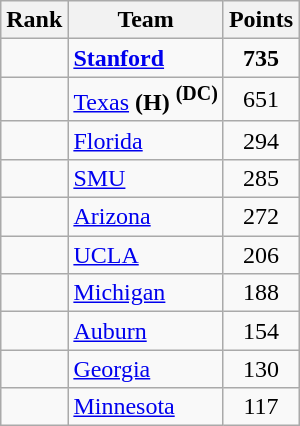<table class="wikitable sortable" style="text-align:center">
<tr>
<th>Rank</th>
<th>Team</th>
<th>Points</th>
</tr>
<tr>
<td></td>
<td align=left><strong><a href='#'>Stanford</a> </strong></td>
<td><strong>735</strong></td>
</tr>
<tr>
<td></td>
<td align=left><a href='#'>Texas</a> <strong>(H)</strong> <strong><sup>(DC)</sup></strong></td>
<td>651</td>
</tr>
<tr>
<td></td>
<td align=left><a href='#'>Florida</a></td>
<td>294</td>
</tr>
<tr>
<td></td>
<td align=left><a href='#'>SMU</a></td>
<td>285</td>
</tr>
<tr>
<td></td>
<td align=left><a href='#'>Arizona</a></td>
<td>272</td>
</tr>
<tr>
<td></td>
<td align=left><a href='#'>UCLA</a></td>
<td>206</td>
</tr>
<tr>
<td></td>
<td align=left><a href='#'>Michigan</a></td>
<td>188</td>
</tr>
<tr>
<td></td>
<td align=left><a href='#'>Auburn</a></td>
<td>154</td>
</tr>
<tr>
<td></td>
<td align=left><a href='#'>Georgia</a></td>
<td>130</td>
</tr>
<tr>
<td></td>
<td align=left><a href='#'>Minnesota</a></td>
<td>117</td>
</tr>
</table>
